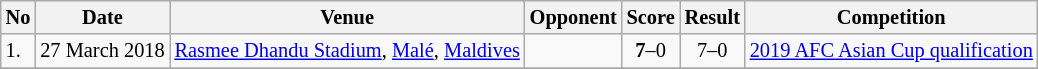<table class="wikitable" style="font-size:85%;">
<tr>
<th>No</th>
<th>Date</th>
<th>Venue</th>
<th>Opponent</th>
<th>Score</th>
<th>Result</th>
<th>Competition</th>
</tr>
<tr>
<td>1.</td>
<td>27 March 2018</td>
<td><a href='#'>Rasmee Dhandu Stadium</a>, <a href='#'>Malé</a>, <a href='#'>Maldives</a></td>
<td></td>
<td align=center><strong>7</strong>–0</td>
<td align=center>7–0</td>
<td><a href='#'>2019 AFC Asian Cup qualification</a></td>
</tr>
<tr>
</tr>
</table>
